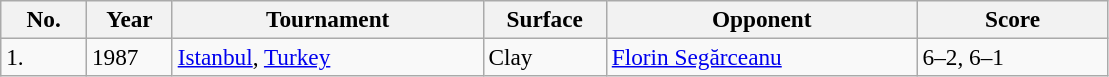<table class="sortable wikitable" style=font-size:97%>
<tr>
<th width=50>No.</th>
<th width=50>Year</th>
<th width=200>Tournament</th>
<th width=75>Surface</th>
<th width=200>Opponent</th>
<th style="width:120px" class="unsortable">Score</th>
</tr>
<tr>
<td>1.</td>
<td>1987</td>
<td><a href='#'>Istanbul</a>, <a href='#'>Turkey</a></td>
<td>Clay</td>
<td> <a href='#'>Florin Segărceanu</a></td>
<td>6–2, 6–1</td>
</tr>
</table>
